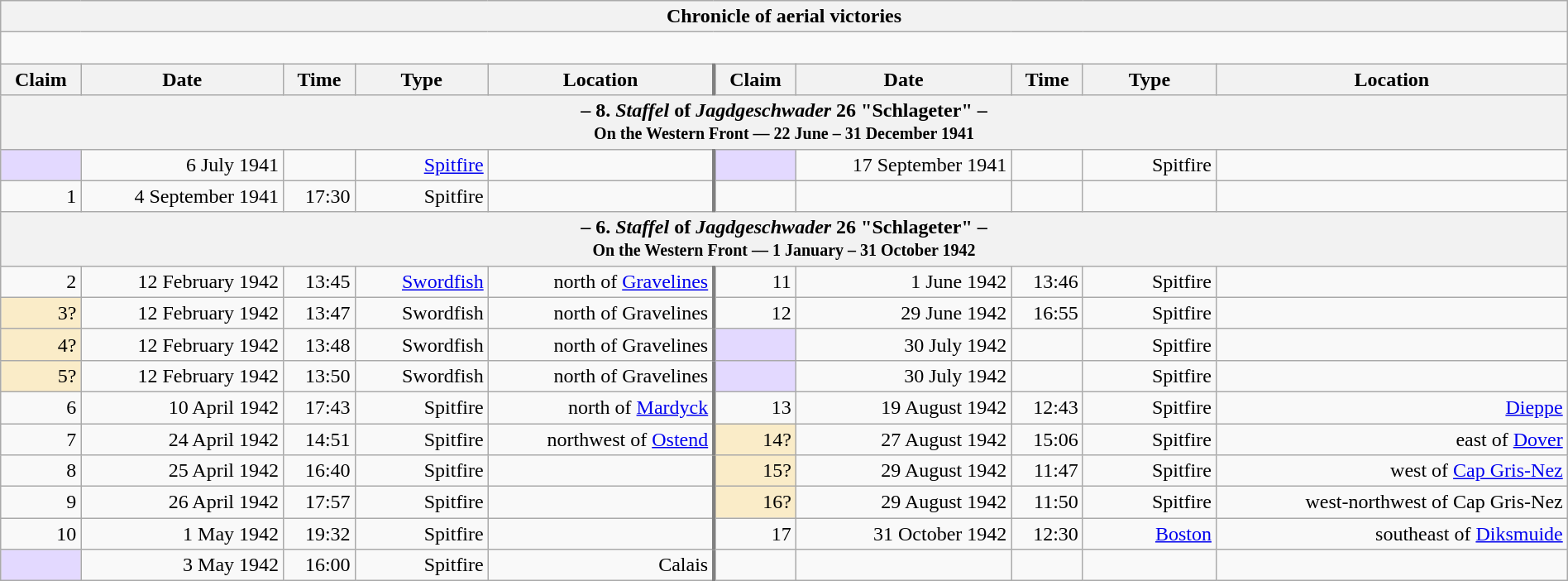<table class="wikitable plainrowheaders collapsible" style="margin-left: auto; margin-right: auto; border: none; text-align:right; width: 100%;">
<tr>
<th colspan="10">Chronicle of aerial victories</th>
</tr>
<tr>
<td colspan="10" style="text-align: left;"><br>
</td>
</tr>
<tr>
<th scope="col">Claim</th>
<th scope="col">Date</th>
<th scope="col">Time</th>
<th scope="col" width="100px">Type</th>
<th scope="col">Location</th>
<th scope="col" style="border-left: 3px solid grey;">Claim</th>
<th scope="col">Date</th>
<th scope="col">Time</th>
<th scope="col" width="100px">Type</th>
<th scope="col">Location</th>
</tr>
<tr>
<th colspan="10">– 8. <em>Staffel</em> of <em>Jagdgeschwader</em> 26 "Schlageter" –<br><small>On the Western Front — 22 June – 31 December 1941</small></th>
</tr>
<tr>
<td style="background:#e3d9ff;"></td>
<td>6 July 1941</td>
<td></td>
<td><a href='#'>Spitfire</a></td>
<td></td>
<td style="border-left: 3px solid grey; background:#e3d9ff;"></td>
<td>17 September 1941</td>
<td></td>
<td>Spitfire</td>
<td></td>
</tr>
<tr>
<td>1</td>
<td>4 September 1941</td>
<td>17:30</td>
<td>Spitfire</td>
<td></td>
<td style="border-left: 3px solid grey;"></td>
<td></td>
<td></td>
<td></td>
<td></td>
</tr>
<tr>
<th colspan="10">– 6. <em>Staffel</em> of <em>Jagdgeschwader</em> 26 "Schlageter" –<br><small>On the Western Front — 1 January – 31 October 1942</small></th>
</tr>
<tr>
<td>2</td>
<td>12 February 1942</td>
<td>13:45</td>
<td><a href='#'>Swordfish</a></td>
<td>north of <a href='#'>Gravelines</a></td>
<td style="border-left: 3px solid grey;">11</td>
<td>1 June 1942</td>
<td>13:46</td>
<td>Spitfire</td>
<td></td>
</tr>
<tr>
<td style="background:#faecc8">3?</td>
<td>12 February 1942</td>
<td>13:47</td>
<td>Swordfish</td>
<td> north of Gravelines</td>
<td style="border-left: 3px solid grey;">12</td>
<td>29 June 1942</td>
<td>16:55</td>
<td>Spitfire</td>
<td></td>
</tr>
<tr>
<td style="background:#faecc8">4?</td>
<td>12 February 1942</td>
<td>13:48</td>
<td>Swordfish</td>
<td>north of Gravelines</td>
<td style="border-left: 3px solid grey; background:#e3d9ff;"></td>
<td>30 July 1942</td>
<td></td>
<td>Spitfire</td>
<td></td>
</tr>
<tr>
<td style="background:#faecc8">5?</td>
<td>12 February 1942</td>
<td>13:50</td>
<td>Swordfish</td>
<td> north of Gravelines</td>
<td style="border-left: 3px solid grey; background:#e3d9ff;"></td>
<td>30 July 1942</td>
<td></td>
<td>Spitfire</td>
<td></td>
</tr>
<tr>
<td>6</td>
<td>10 April 1942</td>
<td>17:43</td>
<td>Spitfire</td>
<td> north of <a href='#'>Mardyck</a></td>
<td style="border-left: 3px solid grey;">13</td>
<td>19 August 1942</td>
<td>12:43</td>
<td>Spitfire</td>
<td><a href='#'>Dieppe</a></td>
</tr>
<tr>
<td>7</td>
<td>24 April 1942</td>
<td>14:51</td>
<td>Spitfire</td>
<td>northwest of <a href='#'>Ostend</a></td>
<td style="border-left: 3px solid grey; background:#faecc8">14?</td>
<td>27 August 1942</td>
<td>15:06</td>
<td>Spitfire</td>
<td> east of <a href='#'>Dover</a></td>
</tr>
<tr>
<td>8</td>
<td>25 April 1942</td>
<td>16:40</td>
<td>Spitfire</td>
<td></td>
<td style="border-left: 3px solid grey; background:#faecc8">15?</td>
<td>29 August 1942</td>
<td>11:47</td>
<td>Spitfire</td>
<td> west of <a href='#'>Cap Gris-Nez</a></td>
</tr>
<tr>
<td>9</td>
<td>26 April 1942</td>
<td>17:57</td>
<td>Spitfire</td>
<td></td>
<td style="border-left: 3px solid grey; background:#faecc8">16?</td>
<td>29 August 1942</td>
<td>11:50</td>
<td>Spitfire</td>
<td> west-northwest of Cap Gris-Nez</td>
</tr>
<tr>
<td>10</td>
<td>1 May 1942</td>
<td>19:32</td>
<td>Spitfire</td>
<td></td>
<td style="border-left: 3px solid grey;">17</td>
<td>31 October 1942</td>
<td>12:30</td>
<td><a href='#'>Boston</a></td>
<td> southeast of <a href='#'>Diksmuide</a></td>
</tr>
<tr>
<td style="background:#e3d9ff;"></td>
<td>3 May 1942</td>
<td>16:00</td>
<td>Spitfire</td>
<td>Calais</td>
<td style="border-left: 3px solid grey;"></td>
<td></td>
<td></td>
<td></td>
<td></td>
</tr>
</table>
